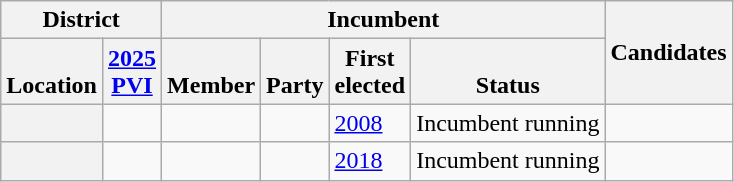<table class="wikitable sortable">
<tr>
<th colspan=2>District</th>
<th colspan=4>Incumbent</th>
<th rowspan=2 class="unsortable">Candidates</th>
</tr>
<tr valign=bottom>
<th>Location</th>
<th><a href='#'>2025<br>PVI</a></th>
<th>Member</th>
<th>Party</th>
<th>First<br>elected</th>
<th>Status</th>
</tr>
<tr>
<th></th>
<td></td>
<td></td>
<td></td>
<td><a href='#'>2008</a></td>
<td>Incumbent running</td>
<td></td>
</tr>
<tr>
<th></th>
<td></td>
<td></td>
<td></td>
<td><a href='#'>2018</a></td>
<td>Incumbent running</td>
<td></td>
</tr>
</table>
